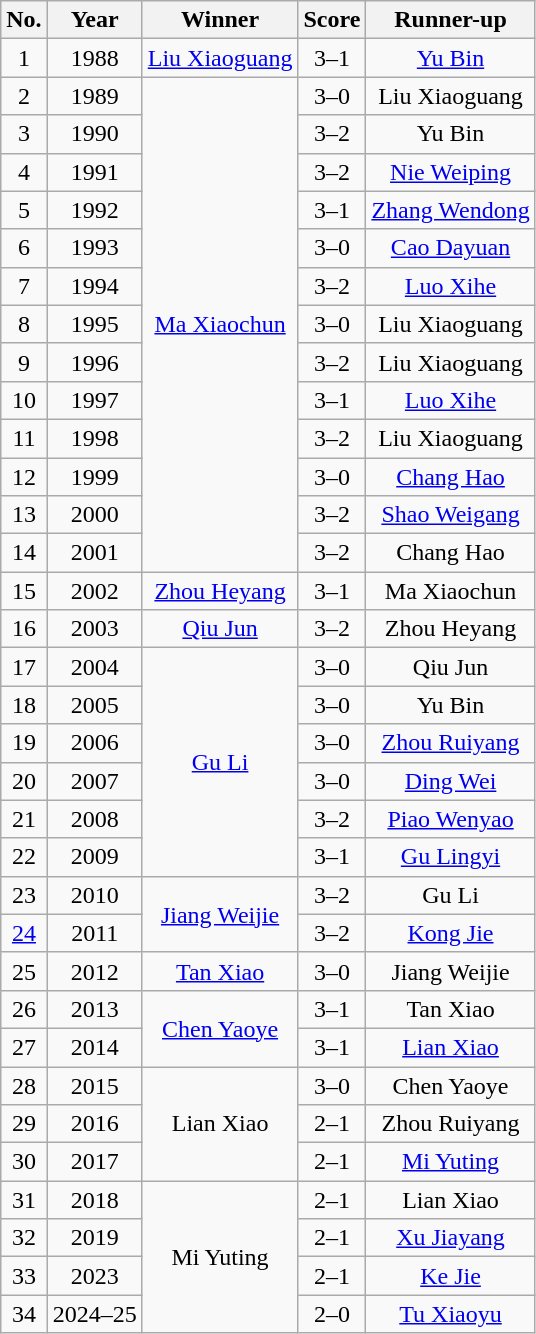<table class="wikitable" style="text-align: center;">
<tr>
<th>No.</th>
<th>Year</th>
<th>Winner</th>
<th>Score</th>
<th>Runner-up</th>
</tr>
<tr>
<td>1</td>
<td>1988</td>
<td><a href='#'>Liu Xiaoguang</a></td>
<td>3–1</td>
<td><a href='#'>Yu Bin</a></td>
</tr>
<tr>
<td>2</td>
<td>1989</td>
<td rowspan="13"><a href='#'>Ma Xiaochun</a></td>
<td>3–0</td>
<td>Liu Xiaoguang</td>
</tr>
<tr>
<td>3</td>
<td>1990</td>
<td>3–2</td>
<td>Yu Bin</td>
</tr>
<tr>
<td>4</td>
<td>1991</td>
<td>3–2</td>
<td><a href='#'>Nie Weiping</a></td>
</tr>
<tr>
<td>5</td>
<td>1992</td>
<td>3–1</td>
<td><a href='#'>Zhang Wendong</a></td>
</tr>
<tr>
<td>6</td>
<td>1993</td>
<td>3–0</td>
<td><a href='#'>Cao Dayuan</a></td>
</tr>
<tr>
<td>7</td>
<td>1994</td>
<td>3–2</td>
<td><a href='#'>Luo Xihe</a></td>
</tr>
<tr>
<td>8</td>
<td>1995</td>
<td>3–0</td>
<td>Liu Xiaoguang</td>
</tr>
<tr>
<td>9</td>
<td>1996</td>
<td>3–2</td>
<td>Liu Xiaoguang</td>
</tr>
<tr>
<td>10</td>
<td>1997</td>
<td>3–1</td>
<td><a href='#'>Luo Xihe</a></td>
</tr>
<tr>
<td>11</td>
<td>1998</td>
<td>3–2</td>
<td>Liu Xiaoguang</td>
</tr>
<tr>
<td>12</td>
<td>1999</td>
<td>3–0</td>
<td><a href='#'>Chang Hao</a></td>
</tr>
<tr>
<td>13</td>
<td>2000</td>
<td>3–2</td>
<td><a href='#'>Shao Weigang</a></td>
</tr>
<tr>
<td>14</td>
<td>2001</td>
<td>3–2</td>
<td>Chang Hao</td>
</tr>
<tr>
<td>15</td>
<td>2002</td>
<td><a href='#'>Zhou Heyang</a></td>
<td>3–1</td>
<td>Ma Xiaochun</td>
</tr>
<tr>
<td>16</td>
<td>2003</td>
<td><a href='#'>Qiu Jun</a></td>
<td>3–2</td>
<td>Zhou Heyang</td>
</tr>
<tr>
<td>17</td>
<td>2004</td>
<td rowspan="6"><a href='#'>Gu Li</a></td>
<td>3–0</td>
<td>Qiu Jun</td>
</tr>
<tr>
<td>18</td>
<td>2005</td>
<td>3–0</td>
<td>Yu Bin</td>
</tr>
<tr>
<td>19</td>
<td>2006</td>
<td>3–0</td>
<td><a href='#'>Zhou Ruiyang</a></td>
</tr>
<tr>
<td>20</td>
<td>2007</td>
<td>3–0</td>
<td><a href='#'>Ding Wei</a></td>
</tr>
<tr>
<td>21</td>
<td>2008</td>
<td>3–2</td>
<td><a href='#'>Piao Wenyao</a></td>
</tr>
<tr>
<td>22</td>
<td>2009</td>
<td>3–1</td>
<td><a href='#'>Gu Lingyi</a></td>
</tr>
<tr>
<td>23</td>
<td>2010</td>
<td rowspan="2"><a href='#'>Jiang Weijie</a></td>
<td>3–2</td>
<td>Gu Li</td>
</tr>
<tr>
<td><a href='#'>24</a></td>
<td>2011</td>
<td>3–2</td>
<td><a href='#'>Kong Jie</a></td>
</tr>
<tr>
<td>25</td>
<td>2012</td>
<td><a href='#'>Tan Xiao</a></td>
<td>3–0</td>
<td>Jiang Weijie</td>
</tr>
<tr>
<td>26</td>
<td>2013</td>
<td rowspan="2"><a href='#'>Chen Yaoye</a></td>
<td>3–1</td>
<td>Tan Xiao</td>
</tr>
<tr>
<td>27</td>
<td>2014</td>
<td>3–1</td>
<td><a href='#'>Lian Xiao</a></td>
</tr>
<tr>
<td>28</td>
<td>2015</td>
<td rowspan="3">Lian Xiao</td>
<td>3–0</td>
<td>Chen Yaoye</td>
</tr>
<tr>
<td>29</td>
<td>2016</td>
<td>2–1</td>
<td>Zhou Ruiyang</td>
</tr>
<tr>
<td>30</td>
<td>2017</td>
<td>2–1</td>
<td><a href='#'>Mi Yuting</a></td>
</tr>
<tr>
<td>31</td>
<td>2018</td>
<td rowspan=4>Mi Yuting</td>
<td>2–1</td>
<td>Lian Xiao</td>
</tr>
<tr>
<td>32</td>
<td>2019</td>
<td>2–1</td>
<td><a href='#'>Xu Jiayang</a></td>
</tr>
<tr>
<td>33</td>
<td>2023</td>
<td>2–1</td>
<td><a href='#'>Ke Jie</a></td>
</tr>
<tr>
<td>34</td>
<td>2024–25</td>
<td>2–0</td>
<td><a href='#'>Tu Xiaoyu</a></td>
</tr>
</table>
